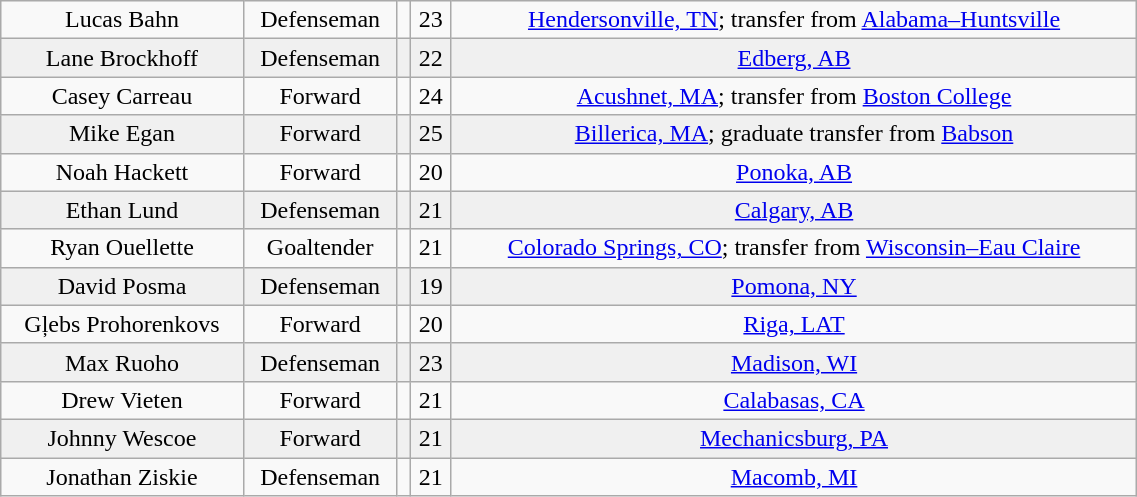<table class="wikitable" width="60%">
<tr align="center" bgcolor="">
<td>Lucas Bahn</td>
<td>Defenseman</td>
<td></td>
<td>23</td>
<td><a href='#'>Hendersonville, TN</a>; transfer from <a href='#'>Alabama–Huntsville</a></td>
</tr>
<tr align="center" bgcolor="f0f0f0">
<td>Lane Brockhoff</td>
<td>Defenseman</td>
<td></td>
<td>22</td>
<td><a href='#'>Edberg, AB</a></td>
</tr>
<tr align="center" bgcolor="">
<td>Casey Carreau</td>
<td>Forward</td>
<td></td>
<td>24</td>
<td><a href='#'>Acushnet, MA</a>; transfer from <a href='#'>Boston College</a></td>
</tr>
<tr align="center" bgcolor="f0f0f0">
<td>Mike Egan</td>
<td>Forward</td>
<td></td>
<td>25</td>
<td><a href='#'>Billerica, MA</a>; graduate transfer from <a href='#'>Babson</a></td>
</tr>
<tr align="center" bgcolor="">
<td>Noah Hackett</td>
<td>Forward</td>
<td></td>
<td>20</td>
<td><a href='#'>Ponoka, AB</a></td>
</tr>
<tr align="center" bgcolor="f0f0f0">
<td>Ethan Lund</td>
<td>Defenseman</td>
<td></td>
<td>21</td>
<td><a href='#'>Calgary, AB</a></td>
</tr>
<tr align="center" bgcolor="">
<td>Ryan Ouellette</td>
<td>Goaltender</td>
<td></td>
<td>21</td>
<td><a href='#'>Colorado Springs, CO</a>; transfer from <a href='#'>Wisconsin–Eau Claire</a></td>
</tr>
<tr align="center" bgcolor="f0f0f0">
<td>David Posma</td>
<td>Defenseman</td>
<td></td>
<td>19</td>
<td><a href='#'>Pomona, NY</a></td>
</tr>
<tr align="center" bgcolor="">
<td>Gļebs Prohorenkovs</td>
<td>Forward</td>
<td></td>
<td>20</td>
<td><a href='#'>Riga, LAT</a></td>
</tr>
<tr align="center" bgcolor="f0f0f0">
<td>Max Ruoho</td>
<td>Defenseman</td>
<td></td>
<td>23</td>
<td><a href='#'>Madison, WI</a></td>
</tr>
<tr align="center" bgcolor="">
<td>Drew Vieten</td>
<td>Forward</td>
<td></td>
<td>21</td>
<td><a href='#'>Calabasas, CA</a></td>
</tr>
<tr align="center" bgcolor="f0f0f0">
<td>Johnny Wescoe</td>
<td>Forward</td>
<td></td>
<td>21</td>
<td><a href='#'>Mechanicsburg, PA</a></td>
</tr>
<tr align="center" bgcolor="">
<td>Jonathan Ziskie</td>
<td>Defenseman</td>
<td></td>
<td>21</td>
<td><a href='#'>Macomb, MI</a></td>
</tr>
</table>
